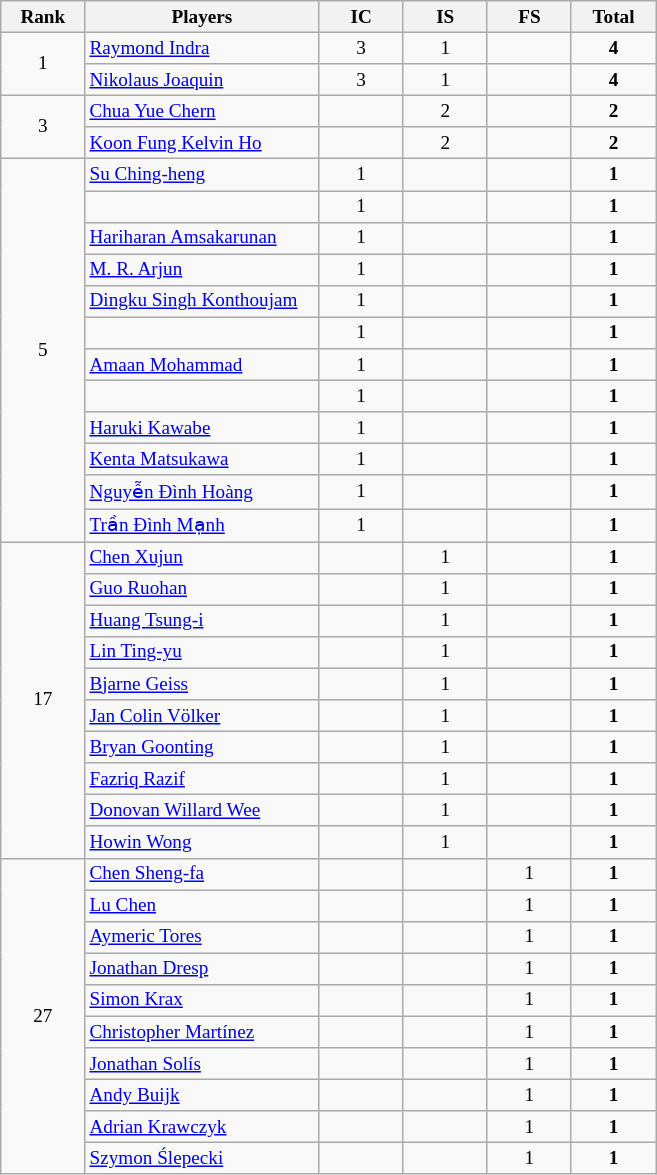<table class="wikitable" style="font-size:80%; text-align:center">
<tr>
<th width="50">Rank</th>
<th width="150">Players</th>
<th width="50">IC</th>
<th width="50">IS</th>
<th width="50">FS</th>
<th width="50">Total</th>
</tr>
<tr>
<td rowspan="2">1</td>
<td align="left"> <a href='#'>Raymond Indra</a></td>
<td>3</td>
<td>1</td>
<td></td>
<td><strong>4</strong></td>
</tr>
<tr>
<td align="left"> <a href='#'>Nikolaus Joaquin</a></td>
<td>3</td>
<td>1</td>
<td></td>
<td><strong>4</strong></td>
</tr>
<tr>
<td rowspan="2">3</td>
<td align="left"> <a href='#'>Chua Yue Chern</a></td>
<td></td>
<td>2</td>
<td></td>
<td><strong>2</strong></td>
</tr>
<tr>
<td align="left"> <a href='#'>Koon Fung Kelvin Ho</a></td>
<td></td>
<td>2</td>
<td></td>
<td><strong>2</strong></td>
</tr>
<tr>
<td rowspan="12">5</td>
<td align="left"> <a href='#'>Su Ching-heng</a></td>
<td>1</td>
<td></td>
<td></td>
<td><strong>1</strong></td>
</tr>
<tr>
<td align="left"></td>
<td>1</td>
<td></td>
<td></td>
<td><strong>1</strong></td>
</tr>
<tr>
<td align="left"> <a href='#'>Hariharan Amsakarunan</a></td>
<td>1</td>
<td></td>
<td></td>
<td><strong>1</strong></td>
</tr>
<tr>
<td align="left"> <a href='#'>M. R. Arjun</a></td>
<td>1</td>
<td></td>
<td></td>
<td><strong>1</strong></td>
</tr>
<tr>
<td align="left"> <a href='#'>Dingku Singh Konthoujam</a></td>
<td>1</td>
<td></td>
<td></td>
<td><strong>1</strong></td>
</tr>
<tr>
<td align="left"></td>
<td>1</td>
<td></td>
<td></td>
<td><strong>1</strong></td>
</tr>
<tr>
<td align="left"> <a href='#'>Amaan Mohammad</a></td>
<td>1</td>
<td></td>
<td></td>
<td><strong>1</strong></td>
</tr>
<tr>
<td align="left"></td>
<td>1</td>
<td></td>
<td></td>
<td><strong>1</strong></td>
</tr>
<tr>
<td align="left"> <a href='#'>Haruki Kawabe</a></td>
<td>1</td>
<td></td>
<td></td>
<td><strong>1</strong></td>
</tr>
<tr>
<td align="left"> <a href='#'>Kenta Matsukawa</a></td>
<td>1</td>
<td></td>
<td></td>
<td><strong>1</strong></td>
</tr>
<tr>
<td align="left"> <a href='#'>Nguyễn Đình Hoàng</a></td>
<td>1</td>
<td></td>
<td></td>
<td><strong>1</strong></td>
</tr>
<tr>
<td align="left"> <a href='#'>Trần Đình Mạnh</a></td>
<td>1</td>
<td></td>
<td></td>
<td><strong>1</strong></td>
</tr>
<tr>
<td rowspan="10">17</td>
<td align="left"> <a href='#'>Chen Xujun</a></td>
<td></td>
<td>1</td>
<td></td>
<td><strong>1</strong></td>
</tr>
<tr>
<td align="left"> <a href='#'>Guo Ruohan</a></td>
<td></td>
<td>1</td>
<td></td>
<td><strong>1</strong></td>
</tr>
<tr>
<td align="left"> <a href='#'>Huang Tsung-i</a></td>
<td></td>
<td>1</td>
<td></td>
<td><strong>1</strong></td>
</tr>
<tr>
<td align="left"> <a href='#'>Lin Ting-yu</a></td>
<td></td>
<td>1</td>
<td></td>
<td><strong>1</strong></td>
</tr>
<tr>
<td align="left"> <a href='#'>Bjarne Geiss</a></td>
<td></td>
<td>1</td>
<td></td>
<td><strong>1</strong></td>
</tr>
<tr>
<td align="left"> <a href='#'>Jan Colin Völker</a></td>
<td></td>
<td>1</td>
<td></td>
<td><strong>1</strong></td>
</tr>
<tr>
<td align="left"> <a href='#'>Bryan Goonting</a></td>
<td></td>
<td>1</td>
<td></td>
<td><strong>1</strong></td>
</tr>
<tr>
<td align="left"> <a href='#'>Fazriq Razif</a></td>
<td></td>
<td>1</td>
<td></td>
<td><strong>1</strong></td>
</tr>
<tr>
<td align="left"> <a href='#'>Donovan Willard Wee</a></td>
<td></td>
<td>1</td>
<td></td>
<td><strong>1</strong></td>
</tr>
<tr>
<td align="left"> <a href='#'>Howin Wong</a></td>
<td></td>
<td>1</td>
<td></td>
<td><strong>1</strong></td>
</tr>
<tr>
<td rowspan="10">27</td>
<td align="left"> <a href='#'>Chen Sheng-fa</a></td>
<td></td>
<td></td>
<td>1</td>
<td><strong>1</strong></td>
</tr>
<tr>
<td align="left"> <a href='#'>Lu Chen</a></td>
<td></td>
<td></td>
<td>1</td>
<td><strong>1</strong></td>
</tr>
<tr>
<td align="left"> <a href='#'>Aymeric Tores</a></td>
<td></td>
<td></td>
<td>1</td>
<td><strong>1</strong></td>
</tr>
<tr>
<td align="left"> <a href='#'>Jonathan Dresp</a></td>
<td></td>
<td></td>
<td>1</td>
<td><strong>1</strong></td>
</tr>
<tr>
<td align="left"> <a href='#'>Simon Krax</a></td>
<td></td>
<td></td>
<td>1</td>
<td><strong>1</strong></td>
</tr>
<tr>
<td align="left"> <a href='#'>Christopher Martínez</a></td>
<td></td>
<td></td>
<td>1</td>
<td><strong>1</strong></td>
</tr>
<tr>
<td align="left"> <a href='#'>Jonathan Solís</a></td>
<td></td>
<td></td>
<td>1</td>
<td><strong>1</strong></td>
</tr>
<tr>
<td align="left"> <a href='#'>Andy Buijk</a></td>
<td></td>
<td></td>
<td>1</td>
<td><strong>1</strong></td>
</tr>
<tr>
<td align="left"> <a href='#'>Adrian Krawczyk</a></td>
<td></td>
<td></td>
<td>1</td>
<td><strong>1</strong></td>
</tr>
<tr>
<td align="left"> <a href='#'>Szymon Ślepecki</a></td>
<td></td>
<td></td>
<td>1</td>
<td><strong>1</strong></td>
</tr>
</table>
